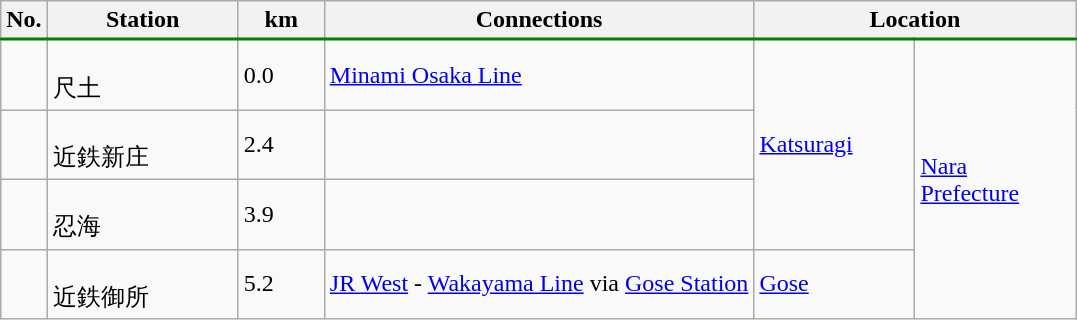<table class=wikitable>
<tr style="border-bottom:solid 2px green;">
<th>No.</th>
<th width="120px">Station</th>
<th width="50px">km</th>
<th>Connections</th>
<th width="200px" colspan=2>Location</th>
</tr>
<tr>
<td></td>
<td width="120px"><br>尺土</td>
<td width="50px">0.0</td>
<td> <a href='#'>Minami Osaka Line</a></td>
<td width="100px" rowspan=3><a href='#'>Katsuragi</a></td>
<td width="100px" rowspan=4><a href='#'>Nara Prefecture</a></td>
</tr>
<tr>
<td></td>
<td width="120px"><br>近鉄新庄</td>
<td width="50px">2.4</td>
<td></td>
</tr>
<tr>
<td></td>
<td width="120px"><br>忍海</td>
<td width="50px">3.9</td>
<td></td>
</tr>
<tr>
<td></td>
<td width="120px"><br>近鉄御所</td>
<td width="50px">5.2</td>
<td><a href='#'>JR West</a> -  <a href='#'>Wakayama Line</a> via <a href='#'>Gose Station</a></td>
<td width="100px"><a href='#'>Gose</a></td>
</tr>
</table>
